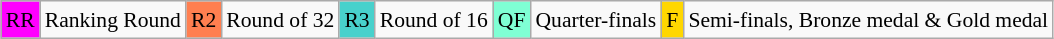<table class="wikitable" style="margin:0.5em auto; font-size:90%; line-height:1.25em;">
<tr>
<td style="background-color:#FF00FF;text-align:center;">RR</td>
<td>Ranking Round</td>
<td style="background-color:#FF7F50;text-align:center;">R2</td>
<td>Round of 32</td>
<td style="background-color:#48D1CC;text-align:center;">R3</td>
<td>Round of 16</td>
<td style="background-color:#7FFFD4;text-align:center;">QF</td>
<td>Quarter-finals</td>
<td style="background-color:gold;text-align:center;">F</td>
<td>Semi-finals, Bronze medal & Gold medal</td>
</tr>
</table>
